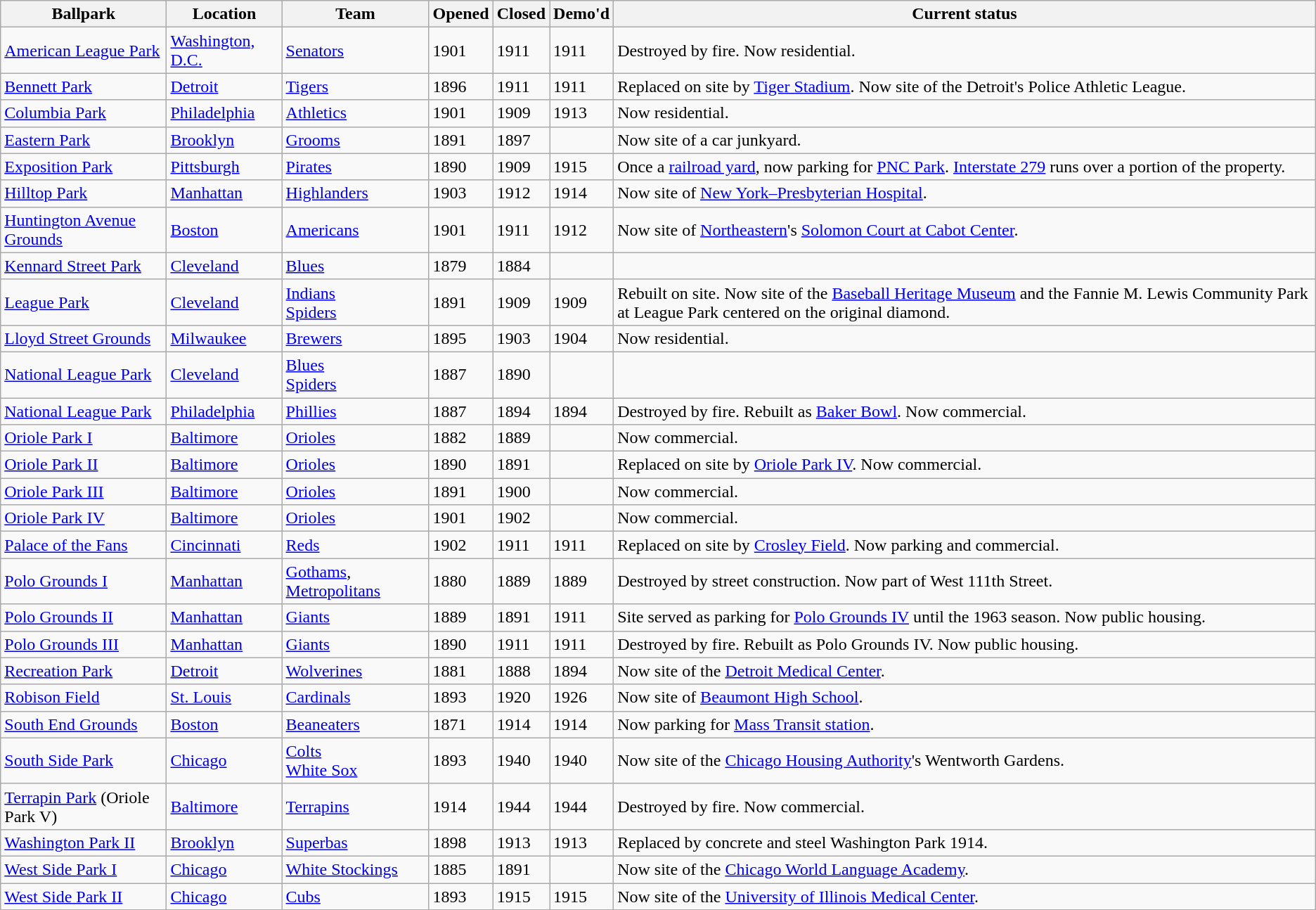<table class="wikitable sortable">
<tr>
<th>Ballpark</th>
<th>Location</th>
<th>Team</th>
<th>Opened</th>
<th>Closed</th>
<th>Demo'd</th>
<th>Current status</th>
</tr>
<tr>
<td><a href='#'>American League Park</a></td>
<td><a href='#'>Washington, D.C.</a></td>
<td><a href='#'>Senators</a></td>
<td>1901</td>
<td>1911</td>
<td>1911</td>
<td>Destroyed by fire. Now residential.</td>
</tr>
<tr>
<td><a href='#'>Bennett Park</a></td>
<td><a href='#'>Detroit</a></td>
<td><a href='#'>Tigers</a></td>
<td>1896</td>
<td>1911</td>
<td>1911</td>
<td>Replaced on site by <a href='#'>Tiger Stadium</a>. Now site of the Detroit's Police Athletic League.</td>
</tr>
<tr>
<td><a href='#'>Columbia Park</a></td>
<td><a href='#'>Philadelphia</a></td>
<td><a href='#'>Athletics</a></td>
<td>1901</td>
<td>1909</td>
<td>1913</td>
<td>Now residential.</td>
</tr>
<tr>
<td><a href='#'>Eastern Park</a></td>
<td><a href='#'>Brooklyn</a></td>
<td><a href='#'>Grooms</a></td>
<td>1891</td>
<td>1897</td>
<td></td>
<td>Now site of a car junkyard.</td>
</tr>
<tr>
<td><a href='#'>Exposition Park</a></td>
<td><a href='#'>Pittsburgh</a></td>
<td><a href='#'>Pirates</a></td>
<td>1890</td>
<td>1909</td>
<td>1915</td>
<td>Once a <a href='#'>railroad yard</a>, now parking for <a href='#'>PNC Park</a>. <a href='#'>Interstate 279</a> runs over a portion of the property.</td>
</tr>
<tr>
<td><a href='#'>Hilltop Park</a></td>
<td><a href='#'>Manhattan</a></td>
<td><a href='#'>Highlanders</a></td>
<td>1903</td>
<td>1912</td>
<td>1914</td>
<td>Now site of <a href='#'>New York–Presbyterian Hospital</a>.</td>
</tr>
<tr>
<td><a href='#'>Huntington Avenue Grounds</a></td>
<td><a href='#'>Boston</a></td>
<td><a href='#'>Americans</a></td>
<td>1901</td>
<td>1911</td>
<td>1912</td>
<td>Now site of <a href='#'>Northeastern</a>'s <a href='#'>Solomon Court at Cabot Center</a>.</td>
</tr>
<tr>
<td><a href='#'>Kennard Street Park</a></td>
<td><a href='#'>Cleveland</a></td>
<td><a href='#'>Blues</a></td>
<td>1879</td>
<td>1884</td>
<td></td>
<td></td>
</tr>
<tr>
<td><a href='#'>League Park</a></td>
<td><a href='#'>Cleveland</a></td>
<td><a href='#'>Indians</a><br><a href='#'>Spiders</a></td>
<td>1891</td>
<td>1909</td>
<td>1909</td>
<td>Rebuilt on site. Now site of the <a href='#'>Baseball Heritage Museum</a> and the Fannie M. Lewis Community Park at League Park centered on the original diamond.</td>
</tr>
<tr>
<td><a href='#'>Lloyd Street Grounds</a></td>
<td><a href='#'>Milwaukee</a></td>
<td><a href='#'>Brewers</a></td>
<td>1895</td>
<td>1903</td>
<td>1904</td>
<td>Now residential.</td>
</tr>
<tr>
<td><a href='#'>National League Park</a></td>
<td><a href='#'>Cleveland</a></td>
<td><a href='#'>Blues</a><br><a href='#'>Spiders</a></td>
<td>1887</td>
<td>1890</td>
<td></td>
<td></td>
</tr>
<tr>
<td><a href='#'>National League Park</a></td>
<td><a href='#'>Philadelphia</a></td>
<td><a href='#'>Phillies</a></td>
<td>1887</td>
<td>1894</td>
<td>1894</td>
<td>Destroyed by fire. Rebuilt as <a href='#'>Baker Bowl</a>. Now commercial.</td>
</tr>
<tr>
<td><a href='#'>Oriole Park I</a></td>
<td><a href='#'>Baltimore</a></td>
<td><a href='#'>Orioles</a></td>
<td>1882</td>
<td>1889</td>
<td></td>
<td>Now commercial.</td>
</tr>
<tr>
<td><a href='#'>Oriole Park II</a></td>
<td><a href='#'>Baltimore</a></td>
<td><a href='#'>Orioles</a></td>
<td>1890</td>
<td>1891</td>
<td></td>
<td>Replaced on site by <a href='#'>Oriole Park IV</a>. Now commercial.</td>
</tr>
<tr>
<td><a href='#'>Oriole Park III</a></td>
<td><a href='#'>Baltimore</a></td>
<td><a href='#'>Orioles</a></td>
<td>1891</td>
<td>1900</td>
<td></td>
<td>Now commercial.</td>
</tr>
<tr>
<td><a href='#'>Oriole Park IV</a></td>
<td><a href='#'>Baltimore</a></td>
<td><a href='#'>Orioles</a></td>
<td>1901</td>
<td>1902</td>
<td></td>
<td>Now commercial.</td>
</tr>
<tr>
<td><a href='#'>Palace of the Fans</a></td>
<td><a href='#'>Cincinnati</a></td>
<td><a href='#'>Reds</a></td>
<td>1902</td>
<td>1911</td>
<td>1911</td>
<td>Replaced on site by <a href='#'>Crosley Field</a>. Now parking and commercial.</td>
</tr>
<tr>
<td><a href='#'>Polo Grounds I</a></td>
<td><a href='#'>Manhattan</a></td>
<td><a href='#'>Gothams</a>, <a href='#'>Metropolitans</a></td>
<td>1880</td>
<td>1889</td>
<td>1889</td>
<td>Destroyed by street construction. Now part of West 111th Street.</td>
</tr>
<tr>
<td><a href='#'>Polo Grounds II</a></td>
<td><a href='#'>Manhattan</a></td>
<td><a href='#'>Giants</a></td>
<td>1889</td>
<td>1891</td>
<td>1911</td>
<td>Site served as parking for <a href='#'>Polo Grounds IV</a> until the 1963 season. Now public housing.</td>
</tr>
<tr>
<td><a href='#'>Polo Grounds III</a></td>
<td><a href='#'>Manhattan</a></td>
<td><a href='#'>Giants</a></td>
<td>1890</td>
<td>1911</td>
<td>1911</td>
<td>Destroyed by fire. Rebuilt as Polo Grounds IV. Now public housing.</td>
</tr>
<tr>
<td><a href='#'>Recreation Park</a></td>
<td><a href='#'>Detroit</a></td>
<td><a href='#'>Wolverines</a></td>
<td>1881</td>
<td>1888</td>
<td>1894</td>
<td>Now site of the <a href='#'>Detroit Medical Center</a>.</td>
</tr>
<tr>
<td><a href='#'>Robison Field</a></td>
<td><a href='#'>St. Louis</a></td>
<td><a href='#'>Cardinals</a></td>
<td>1893</td>
<td>1920</td>
<td>1926</td>
<td>Now site of <a href='#'>Beaumont High School</a>.</td>
</tr>
<tr>
<td><a href='#'>South End Grounds</a></td>
<td><a href='#'>Boston</a></td>
<td><a href='#'>Beaneaters</a></td>
<td>1871</td>
<td>1914</td>
<td>1914</td>
<td>Now parking for <a href='#'>Mass Transit station</a>.</td>
</tr>
<tr>
<td><a href='#'>South Side Park</a></td>
<td><a href='#'>Chicago</a></td>
<td><a href='#'>Colts</a><br><a href='#'>White Sox</a></td>
<td>1893</td>
<td>1940</td>
<td>1940</td>
<td>Now site of the <a href='#'>Chicago Housing Authority</a>'s Wentworth Gardens.</td>
</tr>
<tr>
<td><a href='#'>Terrapin Park</a> (Oriole Park V)</td>
<td><a href='#'>Baltimore</a></td>
<td><a href='#'>Terrapins</a></td>
<td>1914</td>
<td>1944</td>
<td>1944</td>
<td>Destroyed by fire. Now commercial.</td>
</tr>
<tr>
<td><a href='#'>Washington Park II</a></td>
<td><a href='#'>Brooklyn</a></td>
<td><a href='#'>Superbas</a></td>
<td>1898</td>
<td>1913</td>
<td>1913</td>
<td>Replaced by concrete and steel Washington Park 1914.</td>
</tr>
<tr>
<td><a href='#'>West Side Park I</a></td>
<td><a href='#'>Chicago</a></td>
<td><a href='#'>White Stockings</a></td>
<td>1885</td>
<td>1891</td>
<td></td>
<td>Now site of the <a href='#'>Chicago World Language Academy</a>.</td>
</tr>
<tr>
<td><a href='#'>West Side Park II</a></td>
<td><a href='#'>Chicago</a></td>
<td><a href='#'>Cubs</a></td>
<td>1893</td>
<td>1915</td>
<td>1915</td>
<td>Now site of the <a href='#'>University of Illinois Medical Center</a>.</td>
</tr>
</table>
